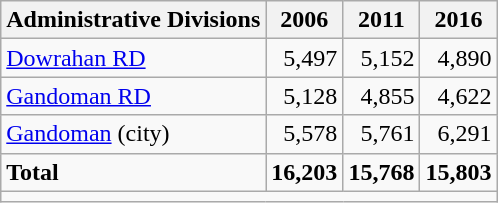<table class="wikitable">
<tr>
<th>Administrative Divisions</th>
<th>2006</th>
<th>2011</th>
<th>2016</th>
</tr>
<tr>
<td><a href='#'>Dowrahan RD</a></td>
<td style="text-align: right;">5,497</td>
<td style="text-align: right;">5,152</td>
<td style="text-align: right;">4,890</td>
</tr>
<tr>
<td><a href='#'>Gandoman RD</a></td>
<td style="text-align: right;">5,128</td>
<td style="text-align: right;">4,855</td>
<td style="text-align: right;">4,622</td>
</tr>
<tr>
<td><a href='#'>Gandoman</a> (city)</td>
<td style="text-align: right;">5,578</td>
<td style="text-align: right;">5,761</td>
<td style="text-align: right;">6,291</td>
</tr>
<tr>
<td><strong>Total</strong></td>
<td style="text-align: right;"><strong>16,203</strong></td>
<td style="text-align: right;"><strong>15,768</strong></td>
<td style="text-align: right;"><strong>15,803</strong></td>
</tr>
<tr>
<td colspan=4></td>
</tr>
</table>
